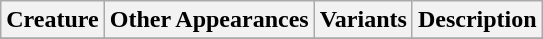<table class="wikitable">
<tr>
<th>Creature</th>
<th>Other Appearances</th>
<th>Variants</th>
<th>Description</th>
</tr>
<tr>
</tr>
</table>
